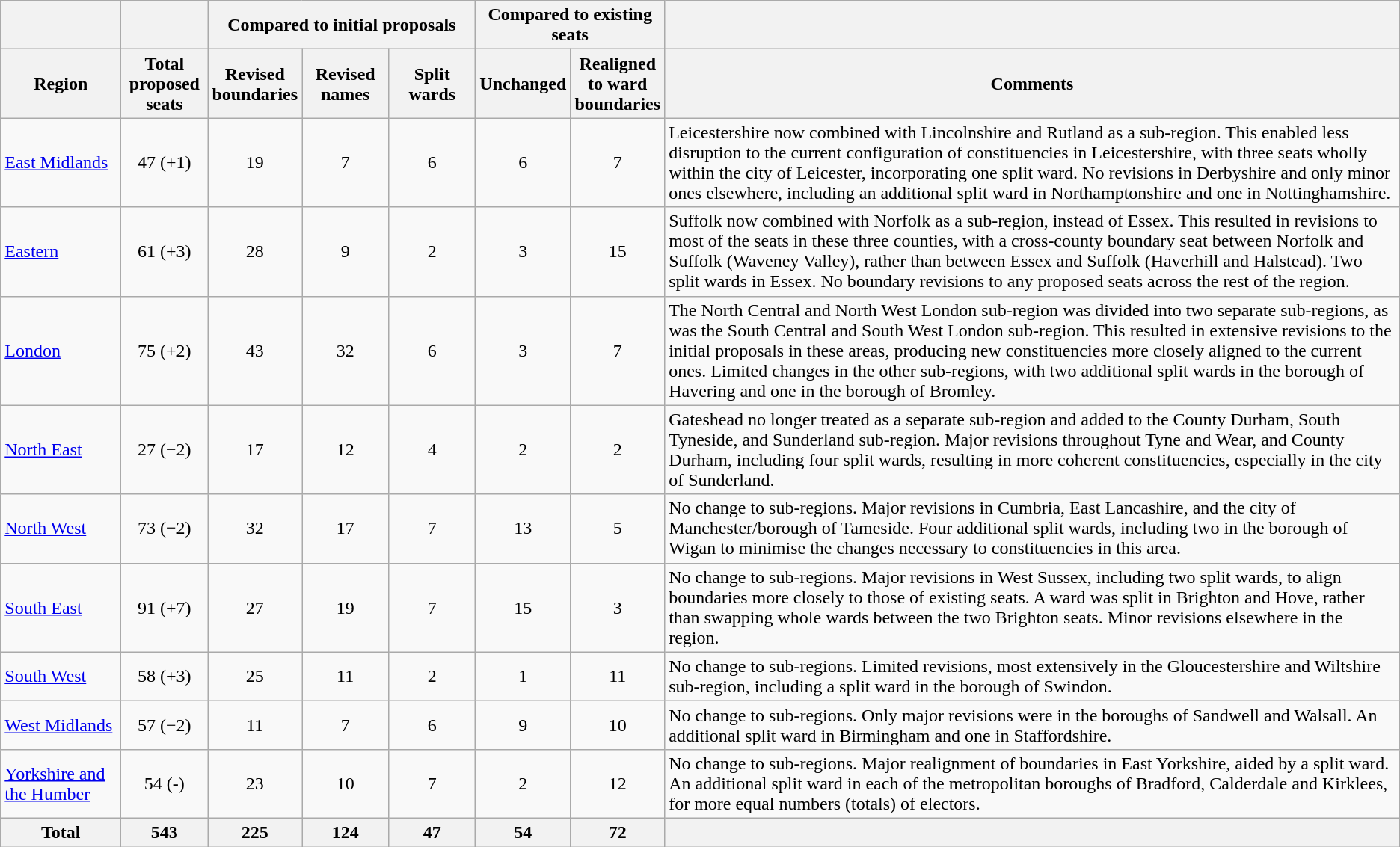<table class="wikitable sortable">
<tr>
<th></th>
<th></th>
<th colspan="3">Compared to initial proposals</th>
<th colspan="2">Compared to existing seats</th>
<th></th>
</tr>
<tr>
<th width=100>Region</th>
<th width=70>Total<br>proposed<br>seats</th>
<th width=70>Revised<br>boundaries</th>
<th width=70>Revised<br>names</th>
<th width=70>Split<br>wards</th>
<th width=70>Unchanged</th>
<th width=70>Realigned<br>to ward<br>boundaries</th>
<th class=unsortable>Comments</th>
</tr>
<tr>
<td><a href='#'>East Midlands</a></td>
<td align="center">47 (+1)</td>
<td align="center">19</td>
<td align="center">7</td>
<td align="center">6</td>
<td align="center">6</td>
<td align="center">7</td>
<td>Leicestershire now combined with Lincolnshire and Rutland as a sub-region. This enabled less disruption to the current configuration of constituencies in Leicestershire, with three seats wholly within the city of Leicester, incorporating one split ward. No revisions in Derbyshire and only minor ones elsewhere, including an additional split ward in Northamptonshire and one in Nottinghamshire.</td>
</tr>
<tr>
<td><a href='#'>Eastern</a></td>
<td align="center">61 (+3)</td>
<td align="center">28</td>
<td align="center">9</td>
<td align="center">2</td>
<td align="center">3</td>
<td align="center">15</td>
<td>Suffolk now combined with Norfolk as a sub-region, instead of Essex. This resulted in revisions to most of the seats in these three counties, with a cross-county boundary seat between Norfolk and Suffolk (Waveney Valley), rather than between Essex and Suffolk (Haverhill and Halstead). Two split wards in Essex. No boundary revisions to any proposed seats across the rest of the region.</td>
</tr>
<tr>
<td><a href='#'>London</a></td>
<td align="center">75 (+2)</td>
<td align="center">43</td>
<td align="center">32</td>
<td align="center">6</td>
<td align="center">3</td>
<td align="center">7</td>
<td>The North Central and North West London sub-region was divided into two separate sub-regions, as was the South Central and South West London sub-region. This resulted in extensive revisions to the initial proposals in these areas, producing new constituencies more closely aligned to the current ones. Limited changes in the other sub-regions, with two additional split wards in the borough of Havering and one in the borough of Bromley.</td>
</tr>
<tr>
<td><a href='#'>North East</a></td>
<td align="center">27 (−2)</td>
<td align="center">17</td>
<td align="center">12</td>
<td align="center">4</td>
<td align="center">2</td>
<td align="center">2</td>
<td>Gateshead no longer treated as a separate sub-region and added to the County Durham, South Tyneside, and Sunderland sub-region. Major revisions throughout Tyne and Wear, and County Durham, including four split wards, resulting in more coherent constituencies, especially in the city of Sunderland.</td>
</tr>
<tr>
<td><a href='#'>North West</a></td>
<td align="center">73 (−2)</td>
<td align="center">32</td>
<td align="center">17</td>
<td align="center">7</td>
<td align="center">13</td>
<td align="center">5</td>
<td>No change to sub-regions. Major revisions in Cumbria, East Lancashire, and the city of Manchester/borough of Tameside. Four additional split wards, including two in the borough of Wigan to minimise the changes necessary to constituencies in this area.</td>
</tr>
<tr>
<td><a href='#'>South East</a></td>
<td align="center">91 (+7)</td>
<td align="center">27</td>
<td align="center">19</td>
<td align="center">7</td>
<td align="center">15</td>
<td align="center">3</td>
<td>No change to sub-regions. Major revisions in West Sussex, including two split wards, to align boundaries more closely to those of existing seats. A ward was split in Brighton and Hove, rather than swapping whole wards between the two Brighton seats. Minor revisions elsewhere in the region.</td>
</tr>
<tr>
<td><a href='#'>South West</a></td>
<td align="center">58 (+3)</td>
<td align="center">25</td>
<td align="center">11</td>
<td align="center">2</td>
<td align="center">1</td>
<td align="center">11</td>
<td>No change to sub-regions. Limited revisions, most extensively in the Gloucestershire and Wiltshire sub-region, including a split ward in the borough of Swindon.</td>
</tr>
<tr>
<td><a href='#'>West Midlands</a></td>
<td align="center">57 (−2)</td>
<td align="center">11</td>
<td align="center">7</td>
<td align="center">6</td>
<td align="center">9</td>
<td align="center">10</td>
<td>No change to sub-regions. Only major revisions were in the boroughs of Sandwell and Walsall. An additional split ward in Birmingham and one in Staffordshire.</td>
</tr>
<tr>
<td><a href='#'>Yorkshire and<br>the Humber</a></td>
<td align="center">54 (-)</td>
<td align="center">23</td>
<td align="center">10</td>
<td align="center">7</td>
<td align="center">2</td>
<td align="center">12</td>
<td>No change to sub-regions. Major realignment of boundaries in East Yorkshire, aided by a split ward. An additional split ward in each of the metropolitan boroughs of Bradford, Calderdale and Kirklees, for more equal numbers (totals) of electors.</td>
</tr>
<tr>
<th>Total</th>
<th>543</th>
<th>225</th>
<th>124</th>
<th>47</th>
<th>54</th>
<th>72</th>
<th></th>
</tr>
</table>
